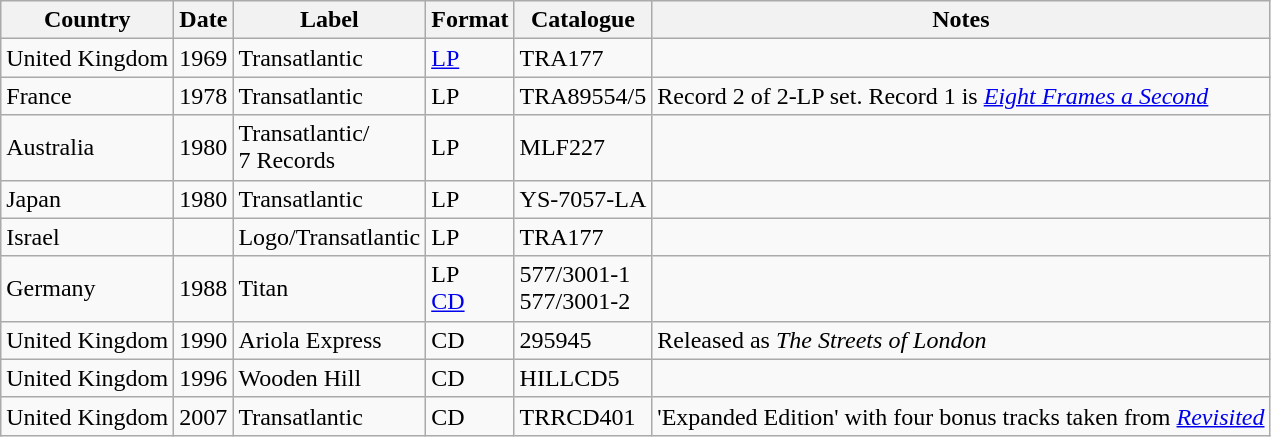<table class="wikitable">
<tr>
<th>Country</th>
<th>Date</th>
<th>Label</th>
<th>Format</th>
<th>Catalogue</th>
<th>Notes</th>
</tr>
<tr>
<td>United Kingdom</td>
<td>1969</td>
<td>Transatlantic</td>
<td><a href='#'>LP</a></td>
<td>TRA177</td>
<td></td>
</tr>
<tr>
<td>France</td>
<td>1978</td>
<td>Transatlantic</td>
<td>LP</td>
<td>TRA89554/5</td>
<td>Record 2 of 2-LP set. Record 1 is <em><a href='#'>Eight Frames a Second</a></em></td>
</tr>
<tr>
<td>Australia</td>
<td>1980</td>
<td>Transatlantic/<br>7 Records</td>
<td>LP</td>
<td>MLF227</td>
<td></td>
</tr>
<tr>
<td>Japan</td>
<td>1980</td>
<td>Transatlantic</td>
<td>LP</td>
<td>YS-7057-LA</td>
<td></td>
</tr>
<tr>
<td>Israel</td>
<td></td>
<td>Logo/Transatlantic</td>
<td>LP</td>
<td>TRA177</td>
<td></td>
</tr>
<tr>
<td>Germany</td>
<td>1988</td>
<td>Titan</td>
<td>LP<br><a href='#'>CD</a></td>
<td>577/3001-1<br>577/3001-2</td>
<td></td>
</tr>
<tr>
<td>United Kingdom</td>
<td>1990</td>
<td>Ariola Express</td>
<td>CD</td>
<td>295945</td>
<td>Released as <em>The Streets of London</em></td>
</tr>
<tr>
<td>United Kingdom</td>
<td>1996</td>
<td>Wooden Hill</td>
<td>CD</td>
<td>HILLCD5</td>
<td></td>
</tr>
<tr>
<td>United Kingdom</td>
<td>2007</td>
<td>Transatlantic</td>
<td>CD</td>
<td>TRRCD401</td>
<td>'Expanded Edition' with four bonus tracks taken from <em><a href='#'>Revisited</a></em></td>
</tr>
</table>
